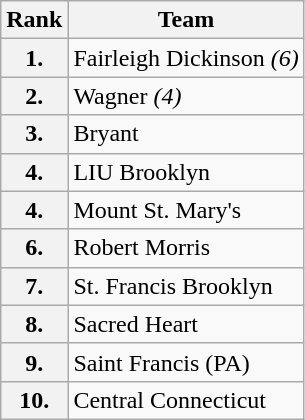<table class="wikitable">
<tr>
<th>Rank</th>
<th>Team</th>
</tr>
<tr>
<th>1.</th>
<td>Fairleigh Dickinson <em>(6)</em></td>
</tr>
<tr>
<th>2.</th>
<td>Wagner <em>(4)</em></td>
</tr>
<tr>
<th>3.</th>
<td>Bryant</td>
</tr>
<tr>
<th>4.</th>
<td>LIU Brooklyn</td>
</tr>
<tr>
<th>4.</th>
<td>Mount St. Mary's</td>
</tr>
<tr>
<th>6.</th>
<td>Robert Morris</td>
</tr>
<tr>
<th>7.</th>
<td>St. Francis Brooklyn</td>
</tr>
<tr>
<th>8.</th>
<td>Sacred Heart</td>
</tr>
<tr>
<th>9.</th>
<td>Saint Francis (PA)</td>
</tr>
<tr>
<th>10.</th>
<td>Central Connecticut</td>
</tr>
</table>
